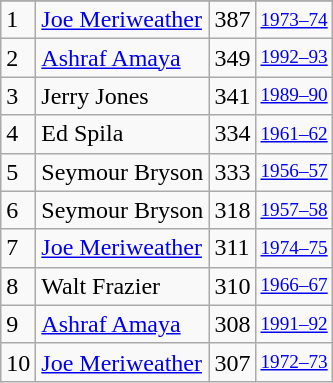<table class="wikitable">
<tr>
</tr>
<tr>
<td>1</td>
<td><a href='#'>Joe Meriweather</a></td>
<td>387</td>
<td style="font-size:80%;"><a href='#'>1973–74</a></td>
</tr>
<tr>
<td>2</td>
<td><a href='#'>Ashraf Amaya</a></td>
<td>349</td>
<td style="font-size:80%;"><a href='#'>1992–93</a></td>
</tr>
<tr>
<td>3</td>
<td>Jerry Jones</td>
<td>341</td>
<td style="font-size:80%;"><a href='#'>1989–90</a></td>
</tr>
<tr>
<td>4</td>
<td>Ed Spila</td>
<td>334</td>
<td style="font-size:80%;"><a href='#'>1961–62</a></td>
</tr>
<tr>
<td>5</td>
<td>Seymour Bryson</td>
<td>333</td>
<td style="font-size:80%;"><a href='#'>1956–57</a></td>
</tr>
<tr>
<td>6</td>
<td>Seymour Bryson</td>
<td>318</td>
<td style="font-size:80%;"><a href='#'>1957–58</a></td>
</tr>
<tr>
<td>7</td>
<td><a href='#'>Joe Meriweather</a></td>
<td>311</td>
<td style="font-size:80%;"><a href='#'>1974–75</a></td>
</tr>
<tr>
<td>8</td>
<td>Walt Frazier</td>
<td>310</td>
<td style="font-size:80%;"><a href='#'>1966–67</a></td>
</tr>
<tr>
<td>9</td>
<td><a href='#'>Ashraf Amaya</a></td>
<td>308</td>
<td style="font-size:80%;"><a href='#'>1991–92</a></td>
</tr>
<tr>
<td>10</td>
<td><a href='#'>Joe Meriweather</a></td>
<td>307</td>
<td style="font-size:80%;"><a href='#'>1972–73</a></td>
</tr>
</table>
